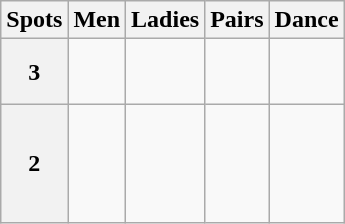<table class="wikitable">
<tr>
<th>Spots</th>
<th>Men</th>
<th>Ladies</th>
<th>Pairs</th>
<th>Dance</th>
</tr>
<tr>
<th>3</th>
<td valign=top> <br>  <br> </td>
<td valign=top> <br> </td>
<td valign=top> <br> </td>
<td valign=top> <br>  <br> </td>
</tr>
<tr>
<th>2</th>
<td valign=top> <br>  <br>  <br>  <br> </td>
<td valign=top> <br>  <br>  <br>  <br> </td>
<td valign=top> <br>  <br>  <br>  <br> </td>
<td valign=top> <br>  <br>  <br> </td>
</tr>
</table>
